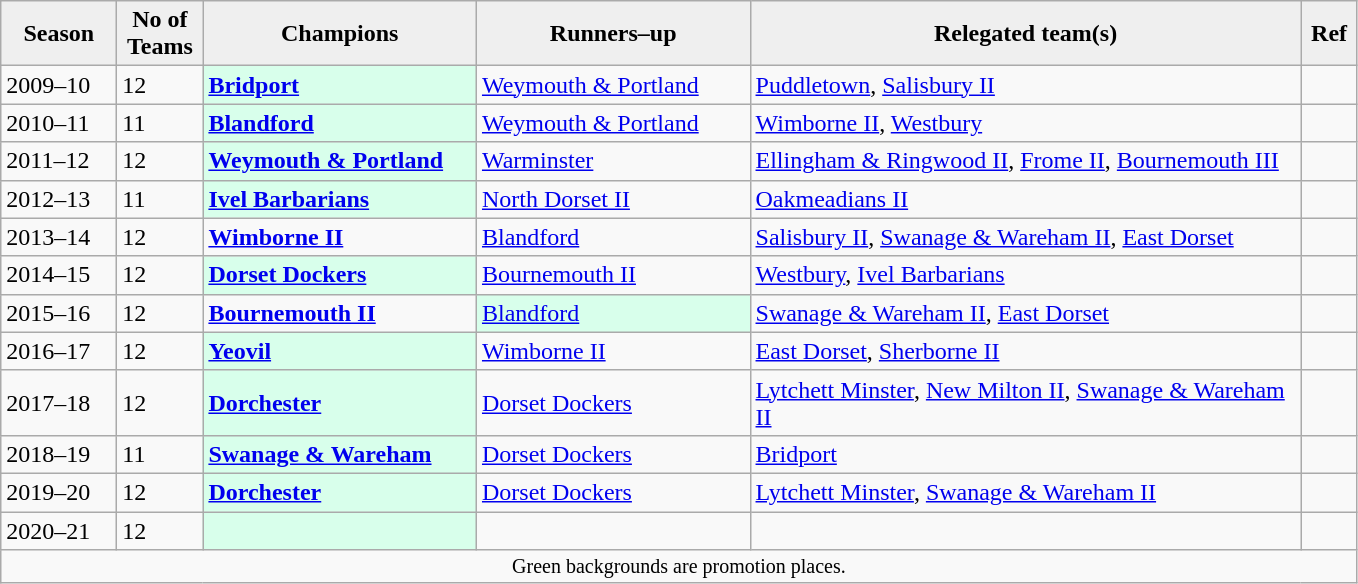<table class="wikitable" style="text-align: left;">
<tr>
<th style="background:#efefef; width:70px;">Season</th>
<th style="background:#efefef; width:50px;">No of Teams</th>
<th style="background:#efefef; width:175px;">Champions</th>
<th style="background:#efefef; width:175px;">Runners–up</th>
<th style="background:#efefef; width:360px;">Relegated team(s)</th>
<th style="background:#efefef; width:30px;">Ref</th>
</tr>
<tr align="left">
<td>2009–10</td>
<td>12</td>
<td style="background:#d8ffeb;"><strong><a href='#'>Bridport</a></strong></td>
<td><a href='#'>Weymouth & Portland</a></td>
<td><a href='#'>Puddletown</a>, <a href='#'>Salisbury II</a></td>
<td></td>
</tr>
<tr>
<td>2010–11</td>
<td>11</td>
<td style="background:#d8ffeb;"><strong><a href='#'>Blandford</a></strong></td>
<td><a href='#'>Weymouth & Portland</a></td>
<td><a href='#'>Wimborne II</a>, <a href='#'>Westbury</a></td>
<td></td>
</tr>
<tr>
<td>2011–12</td>
<td>12</td>
<td style="background:#d8ffeb;"><strong><a href='#'>Weymouth & Portland</a></strong></td>
<td><a href='#'>Warminster</a></td>
<td><a href='#'>Ellingham & Ringwood II</a>, <a href='#'>Frome II</a>, <a href='#'>Bournemouth III</a></td>
<td></td>
</tr>
<tr>
<td>2012–13</td>
<td>11</td>
<td style="background:#d8ffeb;"><strong><a href='#'>Ivel Barbarians</a></strong></td>
<td><a href='#'>North Dorset II</a></td>
<td><a href='#'>Oakmeadians II</a></td>
<td></td>
</tr>
<tr>
<td>2013–14</td>
<td>12</td>
<td><strong><a href='#'>Wimborne II</a></strong></td>
<td><a href='#'>Blandford</a></td>
<td><a href='#'>Salisbury II</a>, <a href='#'>Swanage & Wareham II</a>, <a href='#'>East Dorset</a></td>
<td></td>
</tr>
<tr>
<td>2014–15</td>
<td>12</td>
<td style="background:#d8ffeb;"><strong><a href='#'>Dorset Dockers</a></strong></td>
<td><a href='#'>Bournemouth II</a></td>
<td><a href='#'>Westbury</a>, <a href='#'>Ivel Barbarians</a></td>
<td></td>
</tr>
<tr>
<td>2015–16</td>
<td>12</td>
<td><strong><a href='#'>Bournemouth II</a></strong></td>
<td style="background:#d8ffeb;"><a href='#'>Blandford</a></td>
<td><a href='#'>Swanage & Wareham II</a>, <a href='#'>East Dorset</a></td>
<td></td>
</tr>
<tr>
<td>2016–17</td>
<td>12</td>
<td style="background:#d8ffeb;"><strong><a href='#'>Yeovil</a></strong></td>
<td><a href='#'>Wimborne II</a></td>
<td><a href='#'>East Dorset</a>, <a href='#'>Sherborne II</a></td>
<td></td>
</tr>
<tr>
<td>2017–18</td>
<td>12</td>
<td style="background:#d8ffeb;"><strong><a href='#'>Dorchester</a></strong></td>
<td><a href='#'>Dorset Dockers</a></td>
<td><a href='#'>Lytchett Minster</a>, <a href='#'>New Milton II</a>, <a href='#'>Swanage & Wareham II</a></td>
<td></td>
</tr>
<tr>
<td>2018–19</td>
<td>11</td>
<td style="background:#d8ffeb;"><strong><a href='#'>Swanage & Wareham</a></strong></td>
<td><a href='#'>Dorset Dockers</a></td>
<td><a href='#'>Bridport</a></td>
<td></td>
</tr>
<tr>
<td>2019–20</td>
<td>12</td>
<td style="background:#d8ffeb;"><strong><a href='#'>Dorchester</a></strong></td>
<td><a href='#'>Dorset Dockers</a></td>
<td><a href='#'>Lytchett Minster</a>, <a href='#'>Swanage & Wareham II</a></td>
<td></td>
</tr>
<tr>
<td>2020–21</td>
<td>12</td>
<td style="background:#d8ffeb;"></td>
<td></td>
<td></td>
<td></td>
</tr>
<tr>
<td colspan="6" style="border:0; font-size:smaller; text-align:center;">Green backgrounds are promotion places.</td>
</tr>
</table>
